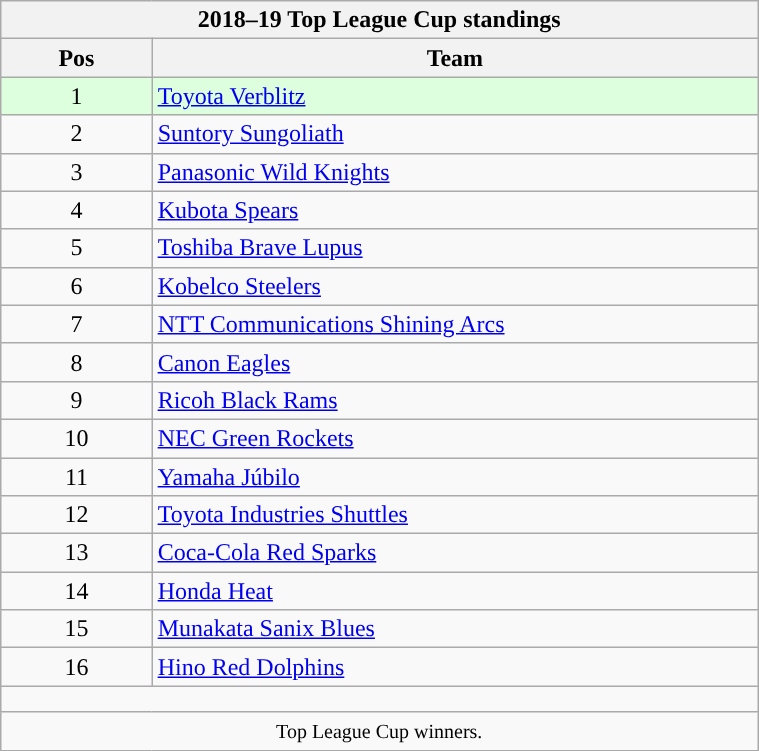<table class="wikitable" style="text-align:center; font-size:100%; width:40%;">
<tr>
<th colspan="100%" cellpadding="0" cellspacing="0"><strong>2018–19 Top League Cup standings</strong></th>
</tr>
<tr>
<th style="width:20%;">Pos</th>
<th style="width:80%;">Team</th>
</tr>
<tr style="background:#DDFFDD;">
<td>1</td>
<td style="text-align:left;"><a href='#'>Toyota Verblitz</a></td>
</tr>
<tr>
<td>2</td>
<td style="text-align:left;"><a href='#'>Suntory Sungoliath</a></td>
</tr>
<tr>
<td>3</td>
<td style="text-align:left;"><a href='#'>Panasonic Wild Knights</a></td>
</tr>
<tr>
<td>4</td>
<td style="text-align:left;"><a href='#'>Kubota Spears</a></td>
</tr>
<tr>
<td>5</td>
<td style="text-align:left;"><a href='#'>Toshiba Brave Lupus</a></td>
</tr>
<tr>
<td>6</td>
<td style="text-align:left;"><a href='#'>Kobelco Steelers</a></td>
</tr>
<tr>
<td>7</td>
<td style="text-align:left;"><a href='#'>NTT Communications Shining Arcs</a></td>
</tr>
<tr>
<td>8</td>
<td style="text-align:left;"><a href='#'>Canon Eagles</a></td>
</tr>
<tr>
<td>9</td>
<td style="text-align:left;"><a href='#'>Ricoh Black Rams</a></td>
</tr>
<tr>
<td>10</td>
<td style="text-align:left;"><a href='#'>NEC Green Rockets</a></td>
</tr>
<tr>
<td>11</td>
<td style="text-align:left;"><a href='#'>Yamaha Júbilo</a></td>
</tr>
<tr>
<td>12</td>
<td style="text-align:left;"><a href='#'>Toyota Industries Shuttles</a></td>
</tr>
<tr>
<td>13</td>
<td style="text-align:left;"><a href='#'>Coca-Cola Red Sparks</a></td>
</tr>
<tr>
<td>14</td>
<td style="text-align:left;"><a href='#'>Honda Heat</a></td>
</tr>
<tr>
<td>15</td>
<td style="text-align:left;"><a href='#'>Munakata Sanix Blues</a></td>
</tr>
<tr>
<td>16</td>
<td style="text-align:left;"><a href='#'>Hino Red Dolphins</a></td>
</tr>
<tr>
<td colspan="100%" style="height:10px;"></td>
</tr>
<tr>
<td colspan="100%"><small><span>Top League Cup winners.</span></small></td>
</tr>
</table>
